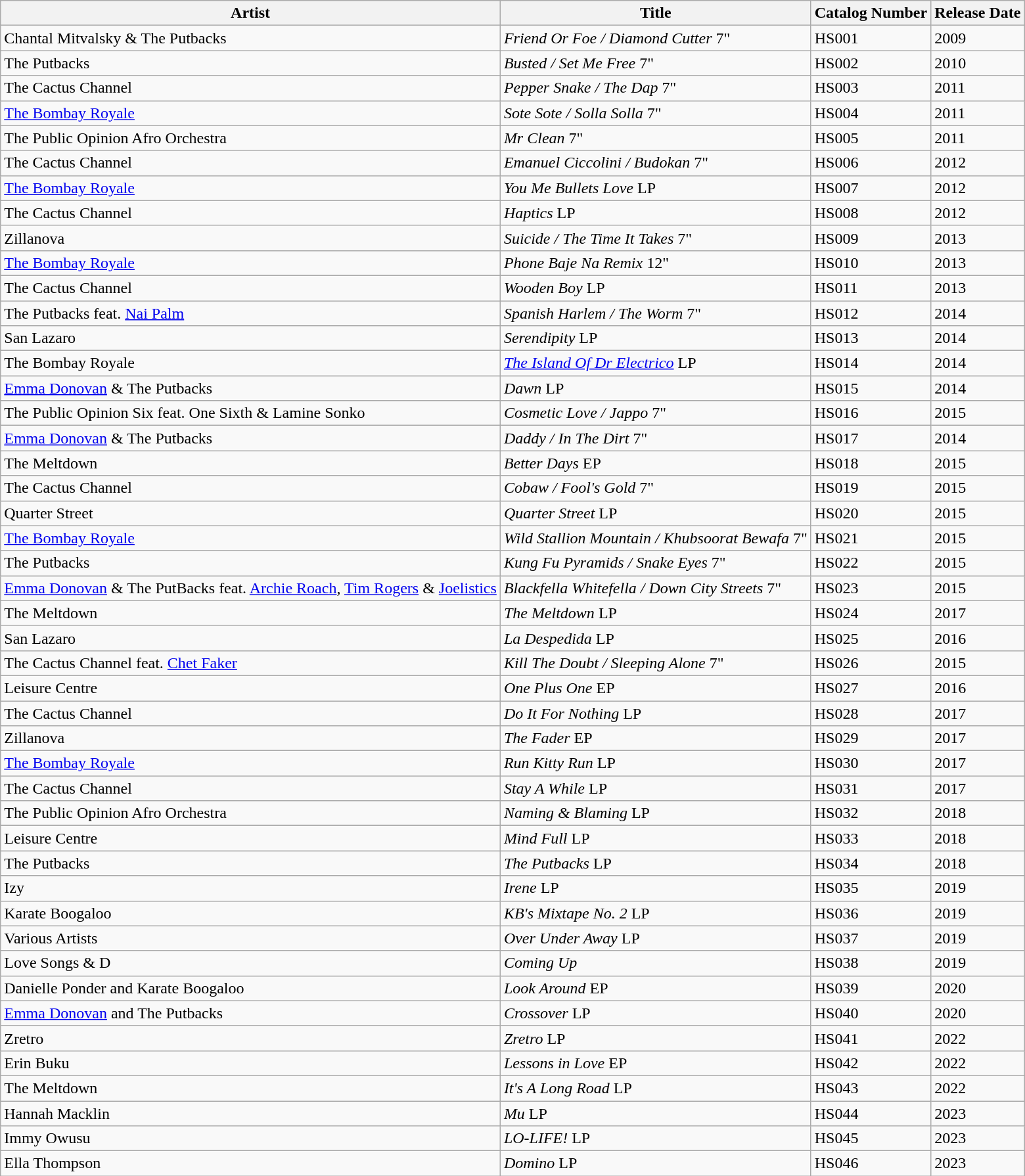<table class="wikitable">
<tr>
<th>Artist</th>
<th>Title</th>
<th>Catalog Number</th>
<th>Release Date</th>
</tr>
<tr>
<td>Chantal Mitvalsky & The Putbacks</td>
<td><em>Friend Or Foe / Diamond Cutter</em> 7"</td>
<td>HS001</td>
<td>2009</td>
</tr>
<tr>
<td>The Putbacks</td>
<td><em>Busted / Set Me Free</em> 7"</td>
<td>HS002</td>
<td>2010</td>
</tr>
<tr>
<td>The Cactus Channel</td>
<td><em>Pepper Snake / The Dap</em> 7"</td>
<td>HS003</td>
<td>2011</td>
</tr>
<tr>
<td><a href='#'>The Bombay Royale</a></td>
<td><em>Sote Sote / Solla Solla</em> 7"</td>
<td>HS004</td>
<td>2011</td>
</tr>
<tr>
<td>The Public Opinion Afro Orchestra</td>
<td><em>Mr Clean</em> 7"</td>
<td>HS005</td>
<td>2011</td>
</tr>
<tr>
<td>The Cactus Channel</td>
<td><em>Emanuel Ciccolini / Budokan</em> 7"</td>
<td>HS006</td>
<td>2012</td>
</tr>
<tr>
<td><a href='#'>The Bombay Royale</a></td>
<td><em>You Me Bullets Love</em> LP</td>
<td>HS007</td>
<td>2012</td>
</tr>
<tr>
<td>The Cactus Channel</td>
<td><em>Haptics</em> LP</td>
<td>HS008</td>
<td>2012</td>
</tr>
<tr>
<td>Zillanova</td>
<td><em>Suicide / The Time It Takes</em> 7"</td>
<td>HS009</td>
<td>2013</td>
</tr>
<tr>
<td><a href='#'>The Bombay Royale</a></td>
<td><em>Phone Baje Na Remix</em> 12"</td>
<td>HS010</td>
<td>2013</td>
</tr>
<tr>
<td>The Cactus Channel</td>
<td><em>Wooden Boy</em> LP</td>
<td>HS011</td>
<td>2013</td>
</tr>
<tr>
<td>The Putbacks feat. <a href='#'>Nai Palm</a></td>
<td><em>Spanish Harlem / The Worm</em> 7"</td>
<td>HS012</td>
<td>2014</td>
</tr>
<tr>
<td>San Lazaro</td>
<td><em>Serendipity</em> LP</td>
<td>HS013</td>
<td>2014</td>
</tr>
<tr>
<td>The Bombay Royale</td>
<td><em><a href='#'>The Island Of Dr Electrico</a></em> LP</td>
<td>HS014</td>
<td>2014</td>
</tr>
<tr>
<td><a href='#'>Emma Donovan</a> & The Putbacks</td>
<td><em>Dawn</em> LP</td>
<td>HS015</td>
<td>2014</td>
</tr>
<tr>
<td>The Public Opinion Six feat. One Sixth & Lamine Sonko</td>
<td><em>Cosmetic Love / Jappo</em> 7"</td>
<td>HS016</td>
<td>2015</td>
</tr>
<tr>
<td><a href='#'>Emma Donovan</a> & The Putbacks</td>
<td><em>Daddy / In The Dirt</em> 7"</td>
<td>HS017</td>
<td>2014</td>
</tr>
<tr>
<td>The Meltdown</td>
<td><em>Better Days</em> EP</td>
<td>HS018</td>
<td>2015</td>
</tr>
<tr>
<td>The Cactus Channel</td>
<td><em>Cobaw / Fool's Gold</em> 7"</td>
<td>HS019</td>
<td>2015</td>
</tr>
<tr>
<td>Quarter Street</td>
<td><em>Quarter Street</em> LP</td>
<td>HS020</td>
<td>2015</td>
</tr>
<tr>
<td><a href='#'>The Bombay Royale</a></td>
<td><em>Wild Stallion Mountain / Khubsoorat Bewafa</em> 7"</td>
<td>HS021</td>
<td>2015</td>
</tr>
<tr>
<td>The Putbacks</td>
<td><em>Kung Fu Pyramids / Snake Eyes</em> 7"</td>
<td>HS022</td>
<td>2015</td>
</tr>
<tr>
<td><a href='#'>Emma Donovan</a> & The PutBacks feat. <a href='#'>Archie Roach</a>, <a href='#'>Tim Rogers</a> & <a href='#'>Joelistics</a></td>
<td><em>Blackfella Whitefella / Down City Streets</em> 7"</td>
<td>HS023</td>
<td>2015</td>
</tr>
<tr>
<td>The Meltdown</td>
<td><em>The Meltdown</em> LP</td>
<td>HS024</td>
<td>2017</td>
</tr>
<tr>
<td>San Lazaro</td>
<td><em>La Despedida</em> LP</td>
<td>HS025</td>
<td>2016</td>
</tr>
<tr>
<td>The Cactus Channel feat. <a href='#'>Chet Faker</a></td>
<td><em>Kill The Doubt / Sleeping Alone</em> 7"</td>
<td>HS026</td>
<td>2015</td>
</tr>
<tr>
<td>Leisure Centre</td>
<td><em>One Plus One</em> EP</td>
<td>HS027</td>
<td>2016</td>
</tr>
<tr>
<td>The Cactus Channel</td>
<td><em>Do It For Nothing</em> LP</td>
<td>HS028</td>
<td>2017</td>
</tr>
<tr>
<td>Zillanova</td>
<td><em>The Fader</em> EP</td>
<td>HS029</td>
<td>2017</td>
</tr>
<tr>
<td><a href='#'>The Bombay Royale</a></td>
<td><em>Run Kitty Run</em> LP</td>
<td>HS030</td>
<td>2017</td>
</tr>
<tr>
<td>The Cactus Channel</td>
<td><em>Stay A While</em> LP</td>
<td>HS031</td>
<td>2017</td>
</tr>
<tr>
<td>The Public Opinion Afro Orchestra</td>
<td><em>Naming & Blaming</em> LP</td>
<td>HS032</td>
<td>2018</td>
</tr>
<tr>
<td>Leisure Centre</td>
<td><em>Mind Full</em> LP</td>
<td>HS033</td>
<td>2018</td>
</tr>
<tr>
<td>The Putbacks</td>
<td><em>The Putbacks</em> LP</td>
<td>HS034</td>
<td>2018</td>
</tr>
<tr>
<td>Izy</td>
<td><em>Irene</em> LP</td>
<td>HS035</td>
<td>2019</td>
</tr>
<tr>
<td>Karate Boogaloo</td>
<td><em>KB's Mixtape No. 2</em> LP</td>
<td>HS036</td>
<td>2019</td>
</tr>
<tr>
<td>Various Artists</td>
<td><em>Over Under Away</em> LP</td>
<td>HS037</td>
<td>2019</td>
</tr>
<tr>
<td>Love Songs & D</td>
<td><em>Coming Up</em></td>
<td>HS038</td>
<td>2019</td>
</tr>
<tr>
<td>Danielle Ponder and Karate Boogaloo</td>
<td><em>Look Around</em> EP</td>
<td>HS039</td>
<td>2020</td>
</tr>
<tr>
<td><a href='#'>Emma Donovan</a> and The Putbacks</td>
<td><em>Crossover</em> LP</td>
<td>HS040</td>
<td>2020</td>
</tr>
<tr>
<td>Zretro</td>
<td><em>Zretro</em> LP</td>
<td>HS041</td>
<td>2022</td>
</tr>
<tr>
<td>Erin Buku</td>
<td><em>Lessons in Love</em> EP</td>
<td>HS042</td>
<td>2022</td>
</tr>
<tr>
<td>The Meltdown</td>
<td><em>It's A Long Road</em> LP</td>
<td>HS043</td>
<td>2022</td>
</tr>
<tr>
<td>Hannah Macklin</td>
<td><em>Mu</em> LP</td>
<td>HS044</td>
<td>2023</td>
</tr>
<tr>
<td>Immy Owusu</td>
<td><em>LO-LIFE!</em> LP</td>
<td>HS045</td>
<td>2023</td>
</tr>
<tr>
<td>Ella Thompson</td>
<td><em>Domino</em> LP</td>
<td>HS046</td>
<td>2023</td>
</tr>
</table>
